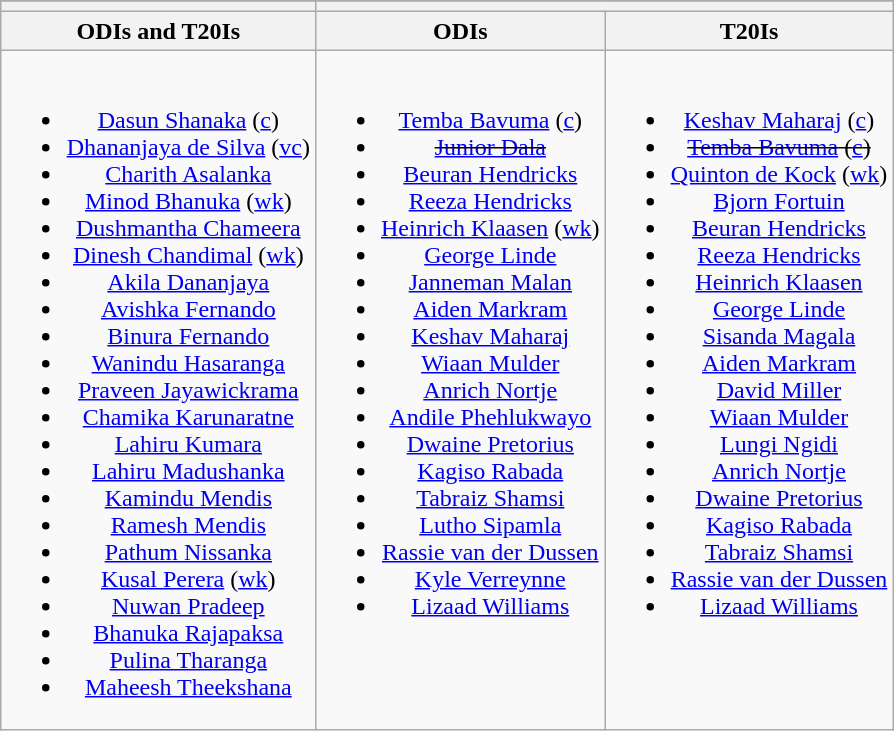<table class="wikitable" style="text-align:center; margin:auto">
<tr>
</tr>
<tr>
<th></th>
<th colspan=2></th>
</tr>
<tr>
<th>ODIs and T20Is</th>
<th>ODIs</th>
<th>T20Is</th>
</tr>
<tr style="vertical-align:top">
<td><br><ul><li><a href='#'>Dasun Shanaka</a> (<a href='#'>c</a>)</li><li><a href='#'>Dhananjaya de Silva</a> (<a href='#'>vc</a>)</li><li><a href='#'>Charith Asalanka</a></li><li><a href='#'>Minod Bhanuka</a> (<a href='#'>wk</a>)</li><li><a href='#'>Dushmantha Chameera</a></li><li><a href='#'>Dinesh Chandimal</a> (<a href='#'>wk</a>)</li><li><a href='#'>Akila Dananjaya</a></li><li><a href='#'>Avishka Fernando</a></li><li><a href='#'>Binura Fernando</a></li><li><a href='#'>Wanindu Hasaranga</a></li><li><a href='#'>Praveen Jayawickrama</a></li><li><a href='#'>Chamika Karunaratne</a></li><li><a href='#'>Lahiru Kumara</a></li><li><a href='#'>Lahiru Madushanka</a></li><li><a href='#'>Kamindu Mendis</a></li><li><a href='#'>Ramesh Mendis</a></li><li><a href='#'>Pathum Nissanka</a></li><li><a href='#'>Kusal Perera</a> (<a href='#'>wk</a>)</li><li><a href='#'>Nuwan Pradeep</a></li><li><a href='#'>Bhanuka Rajapaksa</a></li><li><a href='#'>Pulina Tharanga</a></li><li><a href='#'>Maheesh Theekshana</a></li></ul></td>
<td><br><ul><li><a href='#'>Temba Bavuma</a> (<a href='#'>c</a>)</li><li><s><a href='#'>Junior Dala</a></s></li><li><a href='#'>Beuran Hendricks</a></li><li><a href='#'>Reeza Hendricks</a></li><li><a href='#'>Heinrich Klaasen</a> (<a href='#'>wk</a>)</li><li><a href='#'>George Linde</a></li><li><a href='#'>Janneman Malan</a></li><li><a href='#'>Aiden Markram</a></li><li><a href='#'>Keshav Maharaj</a></li><li><a href='#'>Wiaan Mulder</a></li><li><a href='#'>Anrich Nortje</a></li><li><a href='#'>Andile Phehlukwayo</a></li><li><a href='#'>Dwaine Pretorius</a></li><li><a href='#'>Kagiso Rabada</a></li><li><a href='#'>Tabraiz Shamsi</a></li><li><a href='#'>Lutho Sipamla</a></li><li><a href='#'>Rassie van der Dussen</a></li><li><a href='#'>Kyle Verreynne</a></li><li><a href='#'>Lizaad Williams</a></li></ul></td>
<td><br><ul><li><a href='#'>Keshav Maharaj</a> (<a href='#'>c</a>)</li><li><s><a href='#'>Temba Bavuma</a> (<a href='#'>c</a>)</s></li><li><a href='#'>Quinton de Kock</a> (<a href='#'>wk</a>)</li><li><a href='#'>Bjorn Fortuin</a></li><li><a href='#'>Beuran Hendricks</a></li><li><a href='#'>Reeza Hendricks</a></li><li><a href='#'>Heinrich Klaasen</a></li><li><a href='#'>George Linde</a></li><li><a href='#'>Sisanda Magala</a></li><li><a href='#'>Aiden Markram</a></li><li><a href='#'>David Miller</a></li><li><a href='#'>Wiaan Mulder</a></li><li><a href='#'>Lungi Ngidi</a></li><li><a href='#'>Anrich Nortje</a></li><li><a href='#'>Dwaine Pretorius</a></li><li><a href='#'>Kagiso Rabada</a></li><li><a href='#'>Tabraiz Shamsi</a></li><li><a href='#'>Rassie van der Dussen</a></li><li><a href='#'>Lizaad Williams</a></li></ul></td>
</tr>
</table>
